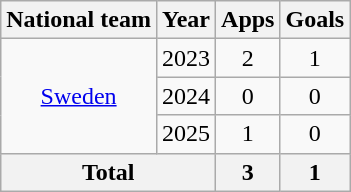<table class="wikitable" style="text-align:center">
<tr>
<th>National team</th>
<th>Year</th>
<th>Apps</th>
<th>Goals</th>
</tr>
<tr>
<td rowspan="3"><a href='#'>Sweden</a></td>
<td>2023</td>
<td>2</td>
<td>1</td>
</tr>
<tr>
<td>2024</td>
<td>0</td>
<td>0</td>
</tr>
<tr>
<td>2025</td>
<td>1</td>
<td>0</td>
</tr>
<tr>
<th colspan="2">Total</th>
<th>3</th>
<th>1</th>
</tr>
</table>
